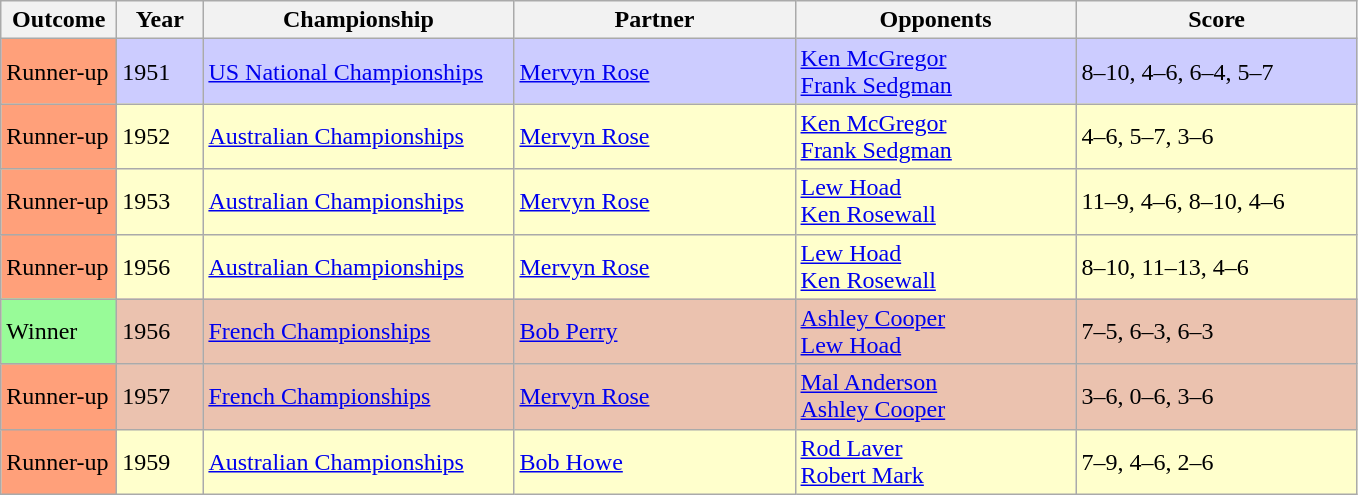<table class='sortable wikitable'>
<tr>
<th style="width:70px">Outcome</th>
<th style="width:50px">Year</th>
<th style="width:200px">Championship</th>
<th style="width:180px">Partner</th>
<th style="width:180px">Opponents</th>
<th style="width:180px" class="unsortable">Score</th>
</tr>
<tr style="background:#ccf;">
<td style="background:#ffa07a;">Runner-up</td>
<td>1951</td>
<td><a href='#'>US National Championships</a></td>
<td> <a href='#'>Mervyn Rose</a></td>
<td> <a href='#'>Ken McGregor</a> <br>  <a href='#'>Frank Sedgman</a></td>
<td>8–10, 4–6, 6–4, 5–7</td>
</tr>
<tr style="background:#ffc;">
<td style="background:#ffa07a;">Runner-up</td>
<td>1952</td>
<td><a href='#'>Australian Championships</a></td>
<td> <a href='#'>Mervyn Rose</a></td>
<td> <a href='#'>Ken McGregor</a> <br>  <a href='#'>Frank Sedgman</a></td>
<td>4–6, 5–7, 3–6</td>
</tr>
<tr style="background:#ffc;">
<td style="background:#ffa07a;">Runner-up</td>
<td>1953</td>
<td><a href='#'>Australian Championships</a></td>
<td> <a href='#'>Mervyn Rose</a></td>
<td> <a href='#'>Lew Hoad</a> <br>  <a href='#'>Ken Rosewall</a></td>
<td>11–9, 4–6, 8–10, 4–6</td>
</tr>
<tr style="background:#ffc;">
<td style="background:#ffa07a;">Runner-up</td>
<td>1956</td>
<td><a href='#'>Australian Championships</a></td>
<td> <a href='#'>Mervyn Rose</a></td>
<td> <a href='#'>Lew Hoad</a> <br>  <a href='#'>Ken Rosewall</a></td>
<td>8–10, 11–13, 4–6</td>
</tr>
<tr style="background:#ebc2af;">
<td style="background:#98fb98;">Winner</td>
<td>1956</td>
<td><a href='#'>French Championships</a></td>
<td> <a href='#'>Bob Perry</a></td>
<td> <a href='#'>Ashley Cooper</a> <br>  <a href='#'>Lew Hoad</a></td>
<td>7–5, 6–3, 6–3</td>
</tr>
<tr style="background:#ebc2af;">
<td style="background:#ffa07a;">Runner-up</td>
<td>1957</td>
<td><a href='#'>French Championships</a></td>
<td> <a href='#'>Mervyn Rose</a></td>
<td> <a href='#'>Mal Anderson</a> <br>  <a href='#'>Ashley Cooper</a></td>
<td>3–6, 0–6, 3–6</td>
</tr>
<tr style="background:#ffc;">
<td style="background:#ffa07a;">Runner-up</td>
<td>1959</td>
<td><a href='#'>Australian Championships</a></td>
<td> <a href='#'>Bob Howe</a></td>
<td> <a href='#'>Rod Laver</a> <br>  <a href='#'>Robert Mark</a></td>
<td>7–9, 4–6, 2–6</td>
</tr>
</table>
